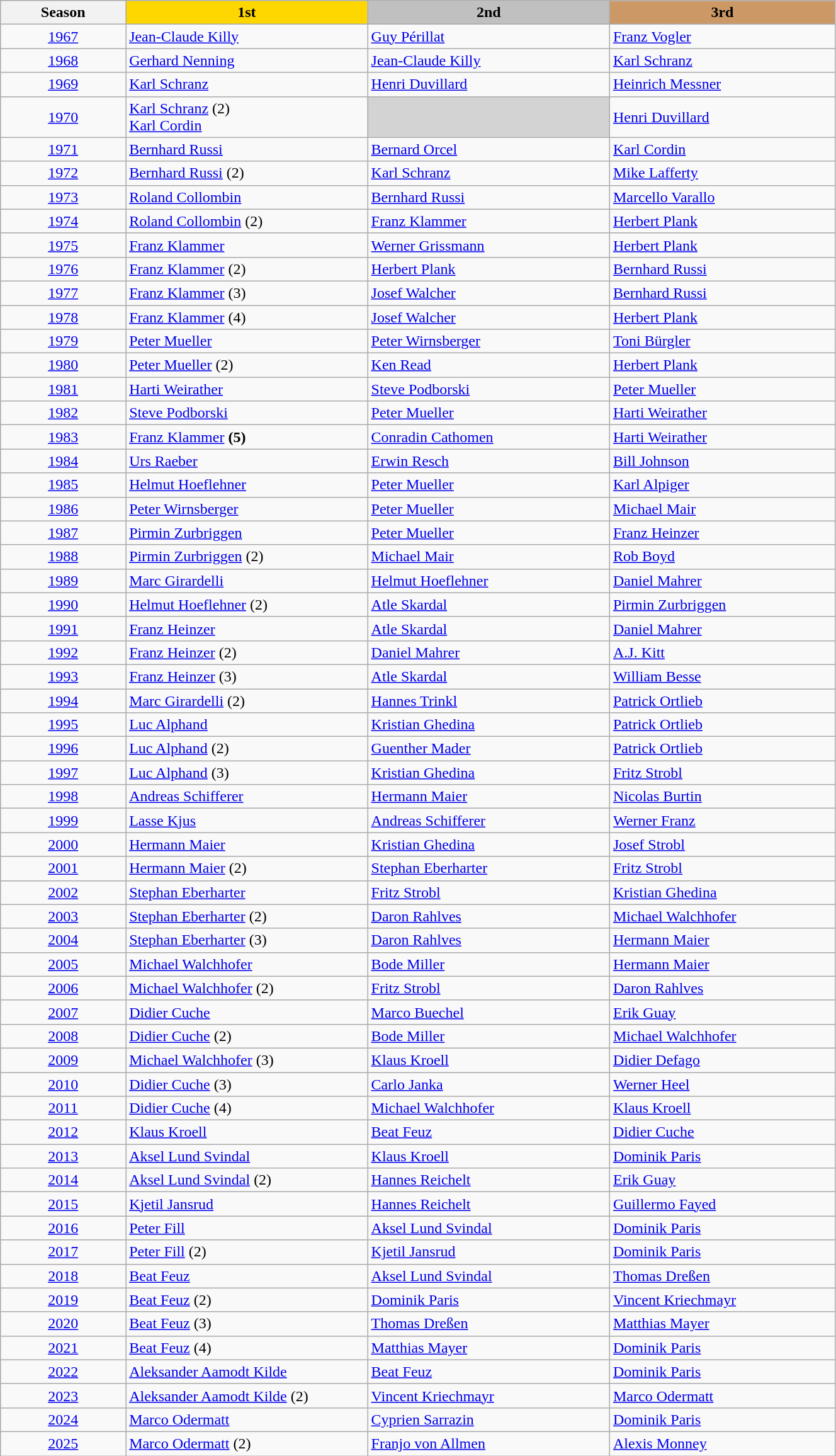<table class="wikitable" width=70% style="font-size:100%; style="text-align:left;">
<tr style="background-color:#EDEDED;">
<th style="background: hintergrundfarbe6; width:15%">Season</th>
<th style="background:    gold; width:29%">1st</th>
<th style="background:  silver; width:29%">2nd</th>
<th style="background: #CC9966; width:29%">3rd</th>
</tr>
<tr>
<td align=center><a href='#'>1967</a></td>
<td> <a href='#'>Jean-Claude Killy</a></td>
<td> <a href='#'>Guy Périllat</a></td>
<td> <a href='#'>Franz Vogler</a></td>
</tr>
<tr>
<td align=center><a href='#'>1968</a></td>
<td> <a href='#'>Gerhard Nenning</a></td>
<td> <a href='#'>Jean-Claude Killy</a></td>
<td> <a href='#'>Karl Schranz</a></td>
</tr>
<tr>
<td align=center><a href='#'>1969</a></td>
<td> <a href='#'>Karl Schranz</a></td>
<td> <a href='#'>Henri Duvillard</a></td>
<td> <a href='#'>Heinrich Messner</a></td>
</tr>
<tr>
<td align=center><a href='#'>1970</a></td>
<td> <a href='#'>Karl Schranz</a> (2)<br> <a href='#'>Karl Cordin</a></td>
<td bgcolor=lightgrey></td>
<td> <a href='#'>Henri Duvillard</a></td>
</tr>
<tr>
<td align=center><a href='#'>1971</a></td>
<td> <a href='#'>Bernhard Russi</a></td>
<td> <a href='#'>Bernard Orcel</a></td>
<td> <a href='#'>Karl Cordin</a></td>
</tr>
<tr>
<td align=center><a href='#'>1972</a></td>
<td> <a href='#'>Bernhard Russi</a> (2)</td>
<td> <a href='#'>Karl Schranz</a></td>
<td> <a href='#'>Mike Lafferty</a></td>
</tr>
<tr>
<td align=center><a href='#'>1973</a></td>
<td> <a href='#'>Roland Collombin</a></td>
<td> <a href='#'>Bernhard Russi</a></td>
<td> <a href='#'>Marcello Varallo</a></td>
</tr>
<tr>
<td align=center><a href='#'>1974</a></td>
<td> <a href='#'>Roland Collombin</a> (2)</td>
<td> <a href='#'>Franz Klammer</a></td>
<td> <a href='#'>Herbert Plank</a></td>
</tr>
<tr>
<td align=center><a href='#'>1975</a></td>
<td> <a href='#'>Franz Klammer</a></td>
<td> <a href='#'>Werner Grissmann</a></td>
<td> <a href='#'>Herbert Plank</a></td>
</tr>
<tr>
<td align=center><a href='#'>1976</a></td>
<td> <a href='#'>Franz Klammer</a> (2)</td>
<td> <a href='#'>Herbert Plank</a></td>
<td> <a href='#'>Bernhard Russi</a></td>
</tr>
<tr>
<td align=center><a href='#'>1977</a></td>
<td> <a href='#'>Franz Klammer</a> (3)</td>
<td> <a href='#'>Josef Walcher</a></td>
<td> <a href='#'>Bernhard Russi</a></td>
</tr>
<tr>
<td align=center><a href='#'>1978</a></td>
<td> <a href='#'>Franz Klammer</a> (4)</td>
<td> <a href='#'>Josef Walcher</a></td>
<td> <a href='#'>Herbert Plank</a></td>
</tr>
<tr>
<td align=center><a href='#'>1979</a></td>
<td> <a href='#'>Peter Mueller</a></td>
<td> <a href='#'>Peter Wirnsberger</a></td>
<td> <a href='#'>Toni Bürgler</a></td>
</tr>
<tr>
<td align=center><a href='#'>1980</a></td>
<td> <a href='#'>Peter Mueller</a> (2)</td>
<td> <a href='#'>Ken Read</a></td>
<td> <a href='#'>Herbert Plank</a></td>
</tr>
<tr>
<td align=center><a href='#'>1981</a></td>
<td> <a href='#'>Harti Weirather</a></td>
<td> <a href='#'>Steve Podborski</a></td>
<td> <a href='#'>Peter Mueller</a></td>
</tr>
<tr>
<td align=center><a href='#'>1982</a></td>
<td> <a href='#'>Steve Podborski</a> </td>
<td> <a href='#'>Peter Mueller</a></td>
<td> <a href='#'>Harti Weirather</a></td>
</tr>
<tr>
<td align=center><a href='#'>1983</a></td>
<td> <a href='#'>Franz Klammer</a> <strong>(5)</strong></td>
<td> <a href='#'>Conradin Cathomen</a></td>
<td> <a href='#'>Harti Weirather</a></td>
</tr>
<tr>
<td align=center><a href='#'>1984</a></td>
<td> <a href='#'>Urs Raeber</a></td>
<td> <a href='#'>Erwin Resch</a></td>
<td> <a href='#'>Bill Johnson</a></td>
</tr>
<tr>
<td align=center><a href='#'>1985</a></td>
<td> <a href='#'>Helmut Hoeflehner</a></td>
<td> <a href='#'>Peter Mueller</a></td>
<td> <a href='#'>Karl Alpiger</a></td>
</tr>
<tr>
<td align=center><a href='#'>1986</a></td>
<td> <a href='#'>Peter Wirnsberger</a></td>
<td> <a href='#'>Peter Mueller</a></td>
<td> <a href='#'>Michael Mair</a></td>
</tr>
<tr>
<td align=center><a href='#'>1987</a></td>
<td> <a href='#'>Pirmin Zurbriggen</a></td>
<td> <a href='#'>Peter Mueller</a></td>
<td> <a href='#'>Franz Heinzer</a></td>
</tr>
<tr>
<td align=center><a href='#'>1988</a></td>
<td> <a href='#'>Pirmin Zurbriggen</a> (2)</td>
<td> <a href='#'>Michael Mair</a></td>
<td> <a href='#'>Rob Boyd</a></td>
</tr>
<tr>
<td align=center><a href='#'>1989</a></td>
<td> <a href='#'>Marc Girardelli</a></td>
<td> <a href='#'>Helmut Hoeflehner</a></td>
<td> <a href='#'>Daniel Mahrer</a></td>
</tr>
<tr>
<td align=center><a href='#'>1990</a></td>
<td> <a href='#'>Helmut Hoeflehner</a> (2)</td>
<td> <a href='#'>Atle Skardal</a></td>
<td> <a href='#'>Pirmin Zurbriggen</a></td>
</tr>
<tr>
<td align=center><a href='#'>1991</a></td>
<td> <a href='#'>Franz Heinzer</a></td>
<td> <a href='#'>Atle Skardal</a></td>
<td> <a href='#'>Daniel Mahrer</a></td>
</tr>
<tr>
<td align=center><a href='#'>1992</a></td>
<td> <a href='#'>Franz Heinzer</a> (2)</td>
<td> <a href='#'>Daniel Mahrer</a></td>
<td> <a href='#'>A.J. Kitt</a></td>
</tr>
<tr>
<td align=center><a href='#'>1993</a></td>
<td> <a href='#'>Franz Heinzer</a> (3)</td>
<td> <a href='#'>Atle Skardal</a></td>
<td> <a href='#'>William Besse</a></td>
</tr>
<tr>
<td align=center><a href='#'>1994</a></td>
<td> <a href='#'>Marc Girardelli</a> (2)</td>
<td> <a href='#'>Hannes Trinkl</a></td>
<td> <a href='#'>Patrick Ortlieb</a></td>
</tr>
<tr>
<td align=center><a href='#'>1995</a></td>
<td> <a href='#'>Luc Alphand</a></td>
<td> <a href='#'>Kristian Ghedina</a></td>
<td> <a href='#'>Patrick Ortlieb</a></td>
</tr>
<tr>
<td align=center><a href='#'>1996</a></td>
<td> <a href='#'>Luc Alphand</a> (2)</td>
<td> <a href='#'>Guenther Mader</a></td>
<td> <a href='#'>Patrick Ortlieb</a></td>
</tr>
<tr>
<td align=center><a href='#'>1997</a></td>
<td> <a href='#'>Luc Alphand</a> (3)</td>
<td> <a href='#'>Kristian Ghedina</a></td>
<td> <a href='#'>Fritz Strobl</a></td>
</tr>
<tr>
<td align=center><a href='#'>1998</a></td>
<td> <a href='#'>Andreas Schifferer</a></td>
<td> <a href='#'>Hermann Maier</a></td>
<td> <a href='#'>Nicolas Burtin</a></td>
</tr>
<tr>
<td align=center><a href='#'>1999</a></td>
<td> <a href='#'>Lasse Kjus</a></td>
<td> <a href='#'>Andreas Schifferer</a></td>
<td> <a href='#'>Werner Franz</a></td>
</tr>
<tr>
<td align=center><a href='#'>2000</a></td>
<td> <a href='#'>Hermann Maier</a></td>
<td> <a href='#'>Kristian Ghedina</a></td>
<td> <a href='#'>Josef Strobl</a></td>
</tr>
<tr>
<td align=center><a href='#'>2001</a></td>
<td> <a href='#'>Hermann Maier</a> (2)</td>
<td> <a href='#'>Stephan Eberharter</a></td>
<td> <a href='#'>Fritz Strobl</a></td>
</tr>
<tr>
<td align=center><a href='#'>2002</a></td>
<td> <a href='#'>Stephan Eberharter</a></td>
<td> <a href='#'>Fritz Strobl</a></td>
<td> <a href='#'>Kristian Ghedina</a></td>
</tr>
<tr>
<td align=center><a href='#'>2003</a></td>
<td> <a href='#'>Stephan Eberharter</a> (2)</td>
<td> <a href='#'>Daron Rahlves</a></td>
<td> <a href='#'>Michael Walchhofer</a></td>
</tr>
<tr>
<td align=center><a href='#'>2004</a></td>
<td> <a href='#'>Stephan Eberharter</a> (3)</td>
<td> <a href='#'>Daron Rahlves</a></td>
<td> <a href='#'>Hermann Maier</a></td>
</tr>
<tr>
<td align=center><a href='#'>2005</a></td>
<td> <a href='#'>Michael Walchhofer</a></td>
<td> <a href='#'>Bode Miller</a></td>
<td> <a href='#'>Hermann Maier</a></td>
</tr>
<tr>
<td align=center><a href='#'>2006</a></td>
<td> <a href='#'>Michael Walchhofer</a> (2)</td>
<td> <a href='#'>Fritz Strobl</a></td>
<td> <a href='#'>Daron Rahlves</a></td>
</tr>
<tr>
<td align=center><a href='#'>2007</a></td>
<td> <a href='#'>Didier Cuche</a></td>
<td> <a href='#'>Marco Buechel</a></td>
<td> <a href='#'>Erik Guay</a></td>
</tr>
<tr>
<td align=center><a href='#'>2008</a></td>
<td> <a href='#'>Didier Cuche</a> (2)</td>
<td> <a href='#'>Bode Miller</a></td>
<td> <a href='#'>Michael Walchhofer</a></td>
</tr>
<tr>
<td align=center><a href='#'>2009</a></td>
<td> <a href='#'>Michael Walchhofer</a> (3)</td>
<td> <a href='#'>Klaus Kroell</a></td>
<td> <a href='#'>Didier Defago</a></td>
</tr>
<tr>
<td align=center><a href='#'>2010</a></td>
<td> <a href='#'>Didier Cuche</a> (3)</td>
<td> <a href='#'>Carlo Janka</a></td>
<td> <a href='#'>Werner Heel</a></td>
</tr>
<tr>
<td align=center><a href='#'>2011</a></td>
<td> <a href='#'>Didier Cuche</a> (4)</td>
<td> <a href='#'>Michael Walchhofer</a></td>
<td> <a href='#'>Klaus Kroell</a></td>
</tr>
<tr>
<td align=center><a href='#'>2012</a></td>
<td> <a href='#'>Klaus Kroell</a></td>
<td> <a href='#'>Beat Feuz</a></td>
<td> <a href='#'>Didier Cuche</a></td>
</tr>
<tr>
<td align=center><a href='#'>2013</a></td>
<td> <a href='#'>Aksel Lund Svindal</a></td>
<td> <a href='#'>Klaus Kroell</a></td>
<td> <a href='#'>Dominik Paris</a></td>
</tr>
<tr>
<td align=center><a href='#'>2014</a></td>
<td> <a href='#'>Aksel Lund Svindal</a> (2)</td>
<td> <a href='#'>Hannes Reichelt</a></td>
<td> <a href='#'>Erik Guay</a></td>
</tr>
<tr>
<td align=center><a href='#'>2015</a></td>
<td> <a href='#'>Kjetil Jansrud</a></td>
<td> <a href='#'>Hannes Reichelt</a></td>
<td> <a href='#'>Guillermo Fayed</a></td>
</tr>
<tr>
<td align=center><a href='#'>2016</a></td>
<td> <a href='#'>Peter Fill</a></td>
<td> <a href='#'>Aksel Lund Svindal</a></td>
<td> <a href='#'>Dominik Paris</a></td>
</tr>
<tr>
<td align=center><a href='#'>2017</a></td>
<td> <a href='#'>Peter Fill</a> (2)</td>
<td> <a href='#'>Kjetil Jansrud</a></td>
<td> <a href='#'>Dominik Paris</a></td>
</tr>
<tr>
<td align=center><a href='#'>2018</a></td>
<td> <a href='#'>Beat Feuz</a></td>
<td> <a href='#'>Aksel Lund Svindal</a></td>
<td> <a href='#'>Thomas Dreßen</a></td>
</tr>
<tr>
<td align=center><a href='#'>2019</a></td>
<td> <a href='#'>Beat Feuz</a> (2)</td>
<td> <a href='#'>Dominik Paris</a></td>
<td> <a href='#'>Vincent Kriechmayr</a></td>
</tr>
<tr>
<td align=center><a href='#'>2020</a></td>
<td> <a href='#'>Beat Feuz</a> (3)</td>
<td> <a href='#'>Thomas Dreßen</a></td>
<td> <a href='#'>Matthias Mayer</a></td>
</tr>
<tr>
<td align=center><a href='#'>2021</a></td>
<td> <a href='#'>Beat Feuz</a> (4)</td>
<td> <a href='#'>Matthias Mayer</a></td>
<td> <a href='#'>Dominik Paris</a></td>
</tr>
<tr>
<td align=center><a href='#'>2022</a></td>
<td> <a href='#'>Aleksander Aamodt Kilde</a></td>
<td> <a href='#'>Beat Feuz</a></td>
<td> <a href='#'>Dominik Paris</a></td>
</tr>
<tr>
<td align=center><a href='#'>2023</a></td>
<td> <a href='#'>Aleksander Aamodt Kilde</a> (2)</td>
<td> <a href='#'>Vincent Kriechmayr</a></td>
<td> <a href='#'>Marco Odermatt</a></td>
</tr>
<tr>
<td align=center><a href='#'>2024</a></td>
<td> <a href='#'>Marco Odermatt</a></td>
<td> <a href='#'>Cyprien Sarrazin</a></td>
<td> <a href='#'>Dominik Paris</a></td>
</tr>
<tr>
<td align=center><a href='#'>2025</a></td>
<td> <a href='#'>Marco Odermatt</a> (2)</td>
<td> <a href='#'>Franjo von Allmen</a></td>
<td> <a href='#'>Alexis Monney</a></td>
</tr>
</table>
